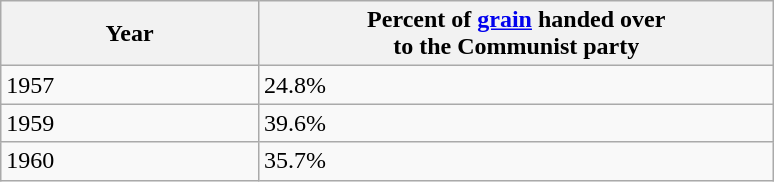<table class="wikitable">
<tr>
<th width=20%>Year</th>
<th width=40%>Percent of <a href='#'>grain</a> handed over<br> to the Communist party</th>
</tr>
<tr>
<td>1957</td>
<td>24.8%</td>
</tr>
<tr>
<td>1959</td>
<td>39.6%</td>
</tr>
<tr>
<td>1960</td>
<td>35.7%</td>
</tr>
</table>
